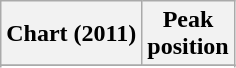<table class="wikitable sortable plainrowheaders" style="text-align:center">
<tr>
<th scope="col">Chart (2011)</th>
<th scope="col">Peak<br>position</th>
</tr>
<tr>
</tr>
<tr>
</tr>
<tr>
</tr>
</table>
